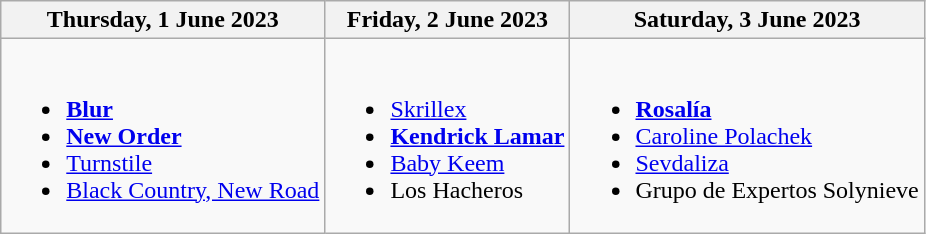<table class="wikitable">
<tr>
<th>Thursday, 1 June 2023</th>
<th>Friday, 2 June 2023</th>
<th>Saturday, 3 June 2023</th>
</tr>
<tr valign="top">
<td><br><ul><li><strong><a href='#'>Blur</a></strong></li><li><strong><a href='#'>New Order</a></strong></li><li><a href='#'>Turnstile</a></li><li><a href='#'>Black Country, New Road</a></li></ul></td>
<td><br><ul><li><a href='#'>Skrillex</a></li><li><strong><a href='#'>Kendrick Lamar</a></strong></li><li><a href='#'>Baby Keem</a></li><li>Los Hacheros</li></ul></td>
<td><br><ul><li><strong><a href='#'>Rosalía</a></strong></li><li><a href='#'>Caroline Polachek</a></li><li><a href='#'>Sevdaliza</a></li><li>Grupo de Expertos Solynieve</li></ul></td>
</tr>
</table>
